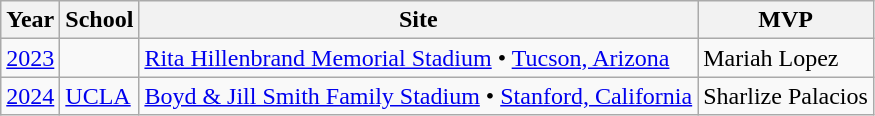<table class=wikitable>
<tr>
<th>Year</th>
<th>School</th>
<th>Site</th>
<th>MVP</th>
</tr>
<tr>
<td><a href='#'>2023</a></td>
<td></td>
<td><a href='#'>Rita Hillenbrand Memorial Stadium</a> • <a href='#'>Tucson, Arizona</a></td>
<td>Mariah Lopez</td>
</tr>
<tr>
<td><a href='#'>2024</a></td>
<td><a href='#'>UCLA</a></td>
<td><a href='#'>Boyd & Jill Smith Family Stadium</a> • <a href='#'>Stanford, California</a></td>
<td>Sharlize Palacios</td>
</tr>
</table>
